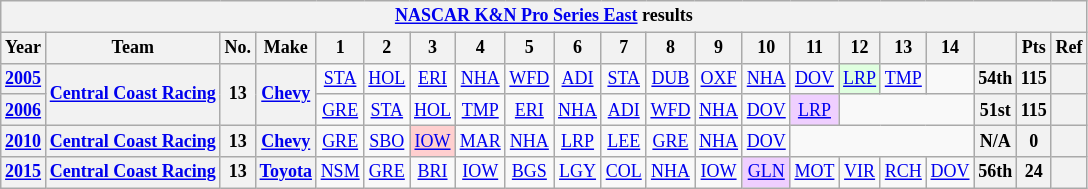<table class="wikitable" style="text-align:center; font-size:75%">
<tr>
<th colspan=21><a href='#'>NASCAR K&N Pro Series East</a> results</th>
</tr>
<tr>
<th>Year</th>
<th>Team</th>
<th>No.</th>
<th>Make</th>
<th>1</th>
<th>2</th>
<th>3</th>
<th>4</th>
<th>5</th>
<th>6</th>
<th>7</th>
<th>8</th>
<th>9</th>
<th>10</th>
<th>11</th>
<th>12</th>
<th>13</th>
<th>14</th>
<th></th>
<th>Pts</th>
<th>Ref</th>
</tr>
<tr>
<th><a href='#'>2005</a></th>
<th rowspan=2 nowrap><a href='#'>Central Coast Racing</a></th>
<th rowspan=2>13</th>
<th rowspan=2><a href='#'>Chevy</a></th>
<td><a href='#'>STA</a></td>
<td><a href='#'>HOL</a></td>
<td><a href='#'>ERI</a></td>
<td><a href='#'>NHA</a></td>
<td><a href='#'>WFD</a></td>
<td><a href='#'>ADI</a></td>
<td><a href='#'>STA</a></td>
<td><a href='#'>DUB</a></td>
<td><a href='#'>OXF</a></td>
<td><a href='#'>NHA</a></td>
<td><a href='#'>DOV</a></td>
<td style="background:#DFFFDF;"><a href='#'>LRP</a><br></td>
<td><a href='#'>TMP</a></td>
<td></td>
<th>54th</th>
<th>115</th>
<th></th>
</tr>
<tr>
<th><a href='#'>2006</a></th>
<td><a href='#'>GRE</a></td>
<td><a href='#'>STA</a></td>
<td><a href='#'>HOL</a></td>
<td><a href='#'>TMP</a></td>
<td><a href='#'>ERI</a></td>
<td><a href='#'>NHA</a></td>
<td><a href='#'>ADI</a></td>
<td><a href='#'>WFD</a></td>
<td><a href='#'>NHA</a></td>
<td><a href='#'>DOV</a></td>
<td style="background:#EFCFFF;"><a href='#'>LRP</a><br></td>
<td colspan=3></td>
<th>51st</th>
<th>115</th>
<th></th>
</tr>
<tr>
<th><a href='#'>2010</a></th>
<th><a href='#'>Central Coast Racing</a></th>
<th>13</th>
<th><a href='#'>Chevy</a></th>
<td><a href='#'>GRE</a></td>
<td><a href='#'>SBO</a></td>
<td style="background:#FFCFCF;"><a href='#'>IOW</a><br></td>
<td><a href='#'>MAR</a></td>
<td><a href='#'>NHA</a></td>
<td><a href='#'>LRP</a></td>
<td><a href='#'>LEE</a></td>
<td><a href='#'>GRE</a></td>
<td><a href='#'>NHA</a></td>
<td><a href='#'>DOV</a></td>
<td colspan=4></td>
<th>N/A</th>
<th>0</th>
<th></th>
</tr>
<tr>
<th><a href='#'>2015</a></th>
<th><a href='#'>Central Coast Racing</a></th>
<th>13</th>
<th><a href='#'>Toyota</a></th>
<td><a href='#'>NSM</a></td>
<td><a href='#'>GRE</a></td>
<td><a href='#'>BRI</a></td>
<td><a href='#'>IOW</a></td>
<td><a href='#'>BGS</a></td>
<td><a href='#'>LGY</a></td>
<td><a href='#'>COL</a></td>
<td><a href='#'>NHA</a></td>
<td><a href='#'>IOW</a></td>
<td style="background:#EFCFFF;"><a href='#'>GLN</a><br></td>
<td><a href='#'>MOT</a></td>
<td><a href='#'>VIR</a></td>
<td><a href='#'>RCH</a></td>
<td><a href='#'>DOV</a></td>
<th>56th</th>
<th>24</th>
<th></th>
</tr>
</table>
